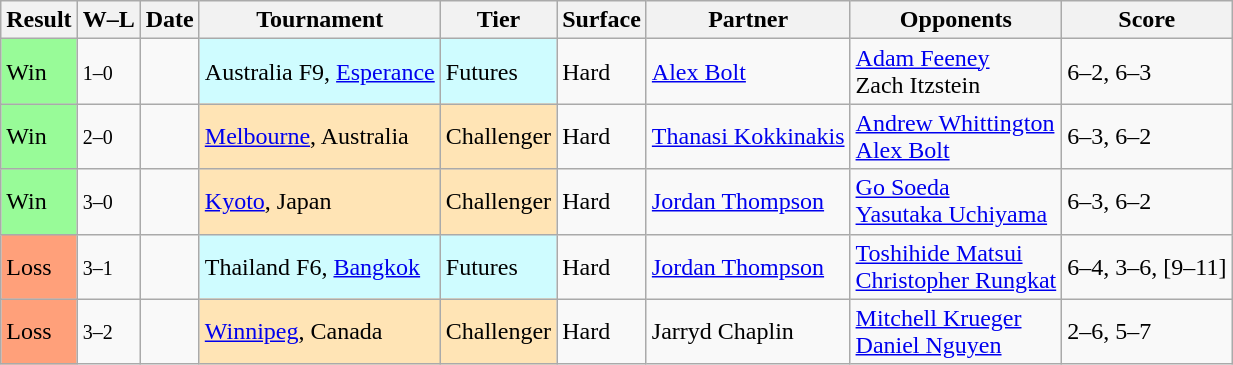<table class="sortable wikitable">
<tr>
<th>Result</th>
<th class="unsortable">W–L</th>
<th>Date</th>
<th>Tournament</th>
<th>Tier</th>
<th>Surface</th>
<th>Partner</th>
<th>Opponents</th>
<th class="unsortable">Score</th>
</tr>
<tr>
<td bgcolor=98FB98>Win</td>
<td><small>1–0</small></td>
<td></td>
<td style="background:#cffcff;">Australia F9, <a href='#'>Esperance</a></td>
<td style="background:#cffcff;">Futures</td>
<td>Hard</td>
<td> <a href='#'>Alex Bolt</a></td>
<td> <a href='#'>Adam Feeney</a> <br>  Zach Itzstein</td>
<td>6–2, 6–3</td>
</tr>
<tr>
<td bgcolor=98FB98>Win</td>
<td><small>2–0</small></td>
<td></td>
<td style="background:moccasin;"><a href='#'>Melbourne</a>, Australia</td>
<td style="background:moccasin;">Challenger</td>
<td>Hard</td>
<td> <a href='#'>Thanasi Kokkinakis</a></td>
<td> <a href='#'>Andrew Whittington</a> <br>  <a href='#'>Alex Bolt</a></td>
<td>6–3, 6–2</td>
</tr>
<tr>
<td bgcolor=98FB98>Win</td>
<td><small>3–0</small></td>
<td></td>
<td style="background:moccasin;"><a href='#'>Kyoto</a>, Japan</td>
<td style="background:moccasin;">Challenger</td>
<td>Hard</td>
<td> <a href='#'>Jordan Thompson</a></td>
<td> <a href='#'>Go Soeda</a> <br>  <a href='#'>Yasutaka Uchiyama</a></td>
<td>6–3, 6–2</td>
</tr>
<tr>
<td bgcolor=FFA07A>Loss</td>
<td><small>3–1</small></td>
<td></td>
<td style="background:#cffcff;">Thailand F6, <a href='#'>Bangkok</a></td>
<td style="background:#cffcff;">Futures</td>
<td>Hard</td>
<td> <a href='#'>Jordan Thompson</a></td>
<td> <a href='#'>Toshihide Matsui</a> <br>  <a href='#'>Christopher Rungkat</a></td>
<td>6–4, 3–6, [9–11]</td>
</tr>
<tr>
<td bgcolor=FFA07A>Loss</td>
<td><small>3–2</small></td>
<td></td>
<td style="background:moccasin;"><a href='#'>Winnipeg</a>, Canada</td>
<td style="background:moccasin;">Challenger</td>
<td>Hard</td>
<td> Jarryd Chaplin</td>
<td> <a href='#'>Mitchell Krueger</a> <br>  <a href='#'>Daniel Nguyen</a></td>
<td>2–6, 5–7</td>
</tr>
</table>
